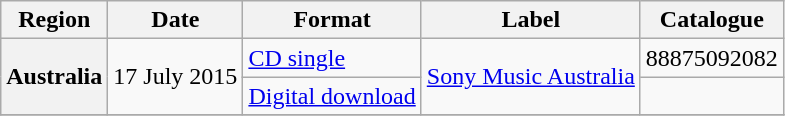<table class="wikitable plainrowheaders">
<tr>
<th scope="col">Region</th>
<th scope="col">Date</th>
<th scope="col">Format</th>
<th scope="col">Label</th>
<th scope="col">Catalogue</th>
</tr>
<tr>
<th scope="row" rowspan="2">Australia</th>
<td rowspan="2">17 July 2015</td>
<td><a href='#'>CD single</a></td>
<td rowspan="2"><a href='#'>Sony Music Australia</a></td>
<td>88875092082</td>
</tr>
<tr>
<td><a href='#'>Digital download</a></td>
<td></td>
</tr>
<tr>
</tr>
</table>
